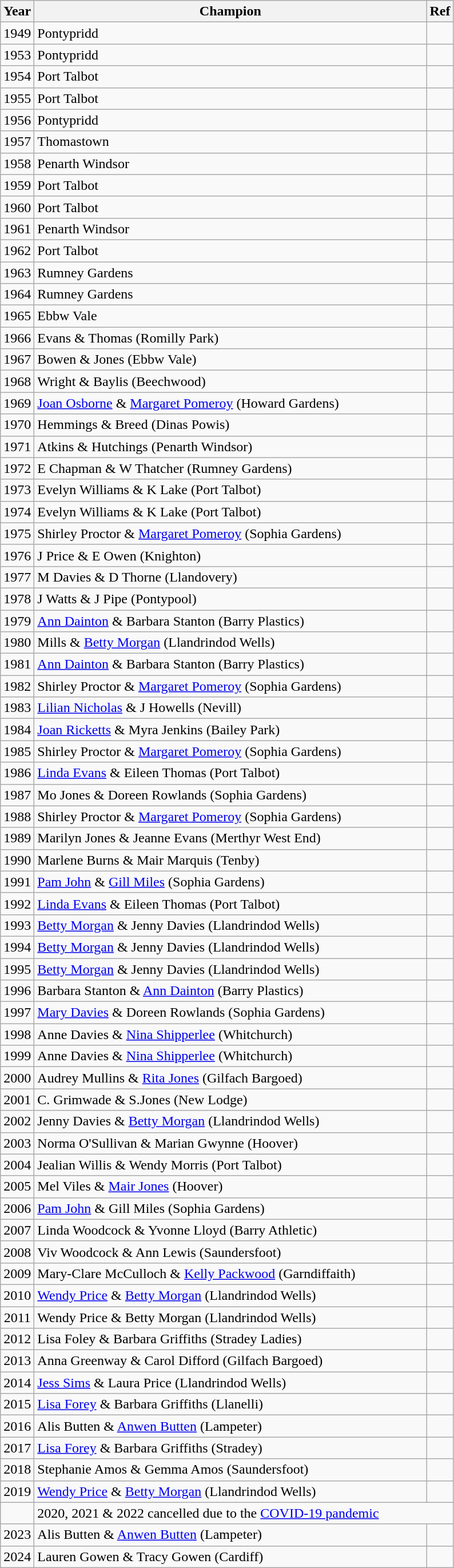<table class="wikitable">
<tr>
<th width="30">Year</th>
<th width="450">Champion</th>
<th width="20">Ref</th>
</tr>
<tr>
<td align=center>1949</td>
<td>Pontypridd</td>
<td></td>
</tr>
<tr>
<td align=center>1953</td>
<td>Pontypridd</td>
<td></td>
</tr>
<tr>
<td align=center>1954</td>
<td>Port Talbot</td>
<td></td>
</tr>
<tr>
<td align=center>1955</td>
<td>Port Talbot</td>
<td></td>
</tr>
<tr>
<td align=center>1956</td>
<td>Pontypridd</td>
<td></td>
</tr>
<tr>
<td align=center>1957</td>
<td>Thomastown</td>
<td></td>
</tr>
<tr>
<td align=center>1958</td>
<td>Penarth Windsor</td>
<td></td>
</tr>
<tr>
<td align=center>1959</td>
<td>Port Talbot</td>
<td></td>
</tr>
<tr>
<td align=center>1960</td>
<td>Port Talbot</td>
<td></td>
</tr>
<tr>
<td align=center>1961</td>
<td>Penarth Windsor</td>
<td></td>
</tr>
<tr>
<td align=center>1962</td>
<td>Port Talbot</td>
<td></td>
</tr>
<tr>
<td align=center>1963</td>
<td>Rumney Gardens</td>
<td></td>
</tr>
<tr>
<td align=center>1964</td>
<td>Rumney Gardens</td>
<td></td>
</tr>
<tr>
<td align=center>1965</td>
<td>Ebbw Vale</td>
<td></td>
</tr>
<tr>
<td align=center>1966</td>
<td>Evans & Thomas (Romilly Park)</td>
<td></td>
</tr>
<tr>
<td align=center>1967</td>
<td>Bowen & Jones (Ebbw Vale)</td>
<td></td>
</tr>
<tr>
<td align=center>1968</td>
<td>Wright & Baylis (Beechwood)</td>
<td></td>
</tr>
<tr>
<td align=center>1969</td>
<td><a href='#'>Joan Osborne</a> & <a href='#'>Margaret Pomeroy</a> (Howard Gardens)</td>
<td></td>
</tr>
<tr>
<td align=center>1970</td>
<td>Hemmings & Breed (Dinas Powis)</td>
<td></td>
</tr>
<tr>
<td align=center>1971</td>
<td>Atkins & Hutchings (Penarth Windsor)</td>
<td></td>
</tr>
<tr>
<td align=center>1972</td>
<td>E Chapman & W Thatcher (Rumney Gardens)</td>
<td></td>
</tr>
<tr>
<td align=center>1973</td>
<td>Evelyn Williams & K Lake (Port Talbot)</td>
<td></td>
</tr>
<tr>
<td align=center>1974</td>
<td>Evelyn Williams & K Lake (Port Talbot)</td>
<td></td>
</tr>
<tr>
<td align=center>1975</td>
<td>Shirley Proctor & <a href='#'>Margaret Pomeroy</a> (Sophia Gardens)</td>
<td></td>
</tr>
<tr>
<td align=center>1976</td>
<td>J Price & E Owen (Knighton)</td>
<td></td>
</tr>
<tr>
<td align=center>1977</td>
<td>M Davies & D Thorne (Llandovery)</td>
<td></td>
</tr>
<tr>
<td align=center>1978</td>
<td>J Watts & J Pipe (Pontypool)</td>
<td></td>
</tr>
<tr>
<td align=center>1979</td>
<td><a href='#'>Ann Dainton</a> & Barbara Stanton (Barry Plastics)</td>
<td></td>
</tr>
<tr>
<td align=center>1980</td>
<td>Mills & <a href='#'>Betty Morgan</a> (Llandrindod Wells)</td>
<td></td>
</tr>
<tr>
<td align=center>1981</td>
<td><a href='#'>Ann Dainton</a> & Barbara Stanton (Barry Plastics)</td>
<td></td>
</tr>
<tr>
<td align=center>1982</td>
<td>Shirley Proctor & <a href='#'>Margaret Pomeroy</a> (Sophia Gardens)</td>
<td></td>
</tr>
<tr>
<td align=center>1983</td>
<td><a href='#'>Lilian Nicholas</a> & J Howells (Nevill)</td>
<td></td>
</tr>
<tr>
<td align=center>1984</td>
<td><a href='#'>Joan Ricketts</a> & Myra Jenkins (Bailey Park)</td>
<td></td>
</tr>
<tr>
<td align=center>1985</td>
<td>Shirley Proctor & <a href='#'>Margaret Pomeroy</a> (Sophia Gardens)</td>
<td></td>
</tr>
<tr>
<td align=center>1986</td>
<td><a href='#'>Linda Evans</a> & Eileen Thomas (Port Talbot)</td>
<td></td>
</tr>
<tr>
<td align=center>1987</td>
<td>Mo Jones & Doreen Rowlands (Sophia Gardens)</td>
<td></td>
</tr>
<tr>
<td align=center>1988</td>
<td>Shirley Proctor & <a href='#'>Margaret Pomeroy</a> (Sophia Gardens)</td>
<td></td>
</tr>
<tr>
<td align=center>1989</td>
<td>Marilyn Jones & Jeanne Evans (Merthyr West End)</td>
<td></td>
</tr>
<tr>
<td align=center>1990</td>
<td>Marlene Burns & Mair Marquis (Tenby)</td>
<td></td>
</tr>
<tr>
<td align=center>1991</td>
<td><a href='#'>Pam John</a> & <a href='#'>Gill Miles</a> (Sophia Gardens)</td>
<td></td>
</tr>
<tr>
<td align=center>1992</td>
<td><a href='#'>Linda Evans</a> & Eileen Thomas (Port Talbot)</td>
<td></td>
</tr>
<tr>
<td align=center>1993</td>
<td><a href='#'>Betty Morgan</a> & Jenny Davies (Llandrindod Wells)</td>
<td></td>
</tr>
<tr>
<td align=center>1994</td>
<td><a href='#'>Betty Morgan</a> & Jenny Davies (Llandrindod Wells)</td>
<td></td>
</tr>
<tr>
<td align=center>1995</td>
<td><a href='#'>Betty Morgan</a> & Jenny Davies (Llandrindod Wells)</td>
<td></td>
</tr>
<tr>
<td align=center>1996</td>
<td>Barbara Stanton & <a href='#'>Ann Dainton</a> (Barry Plastics)</td>
<td></td>
</tr>
<tr>
<td align=center>1997</td>
<td><a href='#'>Mary Davies</a> & Doreen Rowlands (Sophia Gardens)</td>
<td></td>
</tr>
<tr>
<td align=center>1998</td>
<td>Anne Davies & <a href='#'>Nina Shipperlee</a> (Whitchurch)</td>
<td></td>
</tr>
<tr>
<td align=center>1999</td>
<td>Anne Davies & <a href='#'>Nina Shipperlee</a> (Whitchurch)</td>
<td></td>
</tr>
<tr>
<td align=center>2000</td>
<td>Audrey Mullins & <a href='#'>Rita Jones</a> (Gilfach Bargoed)</td>
<td></td>
</tr>
<tr>
<td align=center>2001</td>
<td>C. Grimwade & S.Jones (New Lodge)</td>
<td></td>
</tr>
<tr>
<td align=center>2002</td>
<td>Jenny Davies &  <a href='#'>Betty Morgan</a> (Llandrindod Wells)</td>
<td></td>
</tr>
<tr>
<td align=center>2003</td>
<td>Norma O'Sullivan & Marian Gwynne (Hoover)</td>
<td></td>
</tr>
<tr>
<td align=center>2004</td>
<td>Jealian Willis & Wendy Morris (Port Talbot)</td>
<td></td>
</tr>
<tr>
<td align=center>2005</td>
<td>Mel Viles & <a href='#'>Mair Jones</a> (Hoover)</td>
<td></td>
</tr>
<tr>
<td align=center>2006</td>
<td><a href='#'>Pam John</a> & Gill Miles (Sophia Gardens)</td>
<td></td>
</tr>
<tr>
<td align=center>2007</td>
<td>Linda Woodcock & Yvonne Lloyd (Barry Athletic)</td>
<td></td>
</tr>
<tr>
<td align=center>2008</td>
<td>Viv Woodcock & Ann Lewis (Saundersfoot)</td>
<td></td>
</tr>
<tr>
<td align=center>2009</td>
<td>Mary-Clare McCulloch & <a href='#'>Kelly Packwood</a> (Garndiffaith)</td>
<td></td>
</tr>
<tr>
<td align=center>2010</td>
<td><a href='#'>Wendy Price</a> & <a href='#'>Betty Morgan</a> (Llandrindod Wells)</td>
<td></td>
</tr>
<tr>
<td align=center>2011</td>
<td>Wendy Price & Betty Morgan (Llandrindod Wells)</td>
<td></td>
</tr>
<tr>
<td align=center>2012</td>
<td>Lisa Foley & Barbara Griffiths (Stradey Ladies)</td>
<td></td>
</tr>
<tr>
<td align=center>2013</td>
<td>Anna Greenway & Carol Difford (Gilfach Bargoed)</td>
<td></td>
</tr>
<tr>
<td align=center>2014</td>
<td><a href='#'>Jess Sims</a> & Laura Price (Llandrindod Wells)</td>
<td></td>
</tr>
<tr>
<td align=center>2015</td>
<td><a href='#'>Lisa Forey</a> & Barbara Griffiths (Llanelli)</td>
<td></td>
</tr>
<tr>
<td align=center>2016</td>
<td>Alis Butten & <a href='#'>Anwen Butten</a> (Lampeter)</td>
<td></td>
</tr>
<tr>
<td align=center>2017</td>
<td><a href='#'>Lisa Forey</a> & Barbara Griffiths (Stradey)</td>
<td></td>
</tr>
<tr>
<td align=center>2018</td>
<td>Stephanie Amos & Gemma Amos (Saundersfoot)</td>
<td></td>
</tr>
<tr>
<td align=center>2019</td>
<td><a href='#'>Wendy Price</a> & <a href='#'>Betty Morgan</a> (Llandrindod Wells)</td>
<td></td>
</tr>
<tr>
<td align=center></td>
<td colspan=3>2020, 2021 & 2022 cancelled due to the <a href='#'>COVID-19 pandemic</a></td>
</tr>
<tr>
<td align=center>2023</td>
<td>Alis Butten & <a href='#'>Anwen Butten</a> (Lampeter)</td>
<td></td>
</tr>
<tr>
<td align=center>2024</td>
<td>Lauren Gowen & Tracy Gowen (Cardiff)</td>
<td></td>
</tr>
</table>
